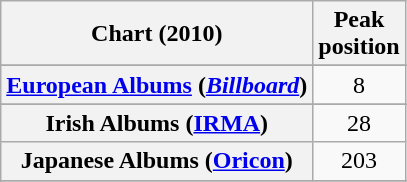<table class="wikitable sortable plainrowheaders" style="text-align:center">
<tr>
<th scope="col">Chart (2010)</th>
<th scope="col">Peak<br>position</th>
</tr>
<tr>
</tr>
<tr>
</tr>
<tr>
</tr>
<tr>
</tr>
<tr>
</tr>
<tr>
<th scope="row"><a href='#'>European Albums</a> (<em><a href='#'>Billboard</a></em>)</th>
<td>8</td>
</tr>
<tr>
</tr>
<tr>
</tr>
<tr>
<th scope="row">Irish Albums (<a href='#'>IRMA</a>)</th>
<td style="text-align:center">28</td>
</tr>
<tr>
<th scope="row">Japanese Albums (<a href='#'>Oricon</a>)</th>
<td>203</td>
</tr>
<tr>
</tr>
<tr>
</tr>
<tr>
</tr>
<tr>
</tr>
<tr>
</tr>
</table>
